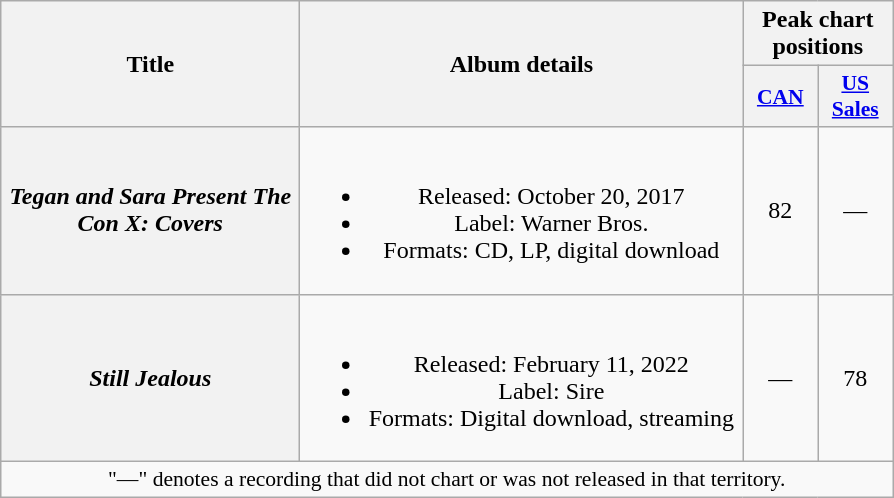<table class="wikitable plainrowheaders" style="text-align:center;">
<tr>
<th scope="col" rowspan="2" style="width:12em;">Title</th>
<th scope="col" rowspan="2" style="width:18em;">Album details</th>
<th scope="col" colspan="2">Peak chart positions</th>
</tr>
<tr>
<th scope="col" style="width:3em;font-size:90%"><a href='#'>CAN</a><br></th>
<th scope="col" style="width:3em;font-size:90%"><a href='#'>US<br>Sales</a><br></th>
</tr>
<tr>
<th scope="row"><em>Tegan and Sara Present The Con X: Covers</em></th>
<td><br><ul><li>Released: October 20, 2017</li><li>Label: Warner Bros.</li><li>Formats: CD, LP, digital download</li></ul></td>
<td>82</td>
<td>—</td>
</tr>
<tr>
<th scope="row"><em>Still Jealous</em></th>
<td><br><ul><li>Released: February 11, 2022</li><li>Label: Sire</li><li>Formats: Digital download, streaming</li></ul></td>
<td>—</td>
<td>78</td>
</tr>
<tr>
<td colspan="14" style="font-size:90%">"—" denotes a recording that did not chart or was not released in that territory.</td>
</tr>
</table>
